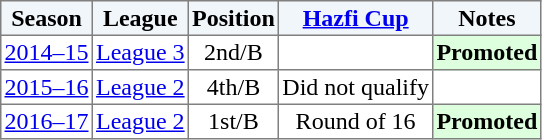<table border="1" cellpadding="2" style="border-collapse:collapse; text-align:center; font-size:normal;">
<tr style="background:#f0f6fa;">
<th>Season</th>
<th>League</th>
<th>Position</th>
<th><a href='#'>Hazfi Cup</a></th>
<th>Notes</th>
</tr>
<tr>
<td><a href='#'>2014–15</a></td>
<td><a href='#'>League 3</a></td>
<td>2nd/B</td>
<td></td>
<td style="text-align:center; background:#dfd;"><strong>Promoted</strong></td>
</tr>
<tr>
<td><a href='#'>2015–16</a></td>
<td><a href='#'>League 2</a></td>
<td>4th/B</td>
<td>Did not qualify</td>
<td></td>
</tr>
<tr>
<td><a href='#'>2016–17</a></td>
<td><a href='#'>League 2</a></td>
<td>1st/B</td>
<td>Round of 16</td>
<td style="text-align:center; background:#dfd;"><strong>Promoted</strong></td>
</tr>
</table>
